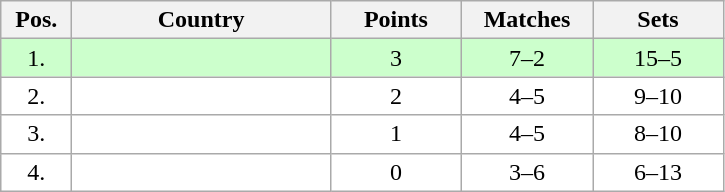<table class="wikitable" style="text-align:center;">
<tr>
<th width=40>Pos.</th>
<th width=165>Country</th>
<th width=80>Points</th>
<th width=80>Matches</th>
<th width=80>Sets</th>
</tr>
<tr style="background:#ccffcc;">
<td>1.</td>
<td style="text-align:left;"></td>
<td>3</td>
<td>7–2</td>
<td>15–5</td>
</tr>
<tr style="background:#ffffff;">
<td>2.</td>
<td style="text-align:left;"></td>
<td>2</td>
<td>4–5</td>
<td>9–10</td>
</tr>
<tr style="background:#ffffff;">
<td>3.</td>
<td style="text-align:left;"></td>
<td>1</td>
<td>4–5</td>
<td>8–10</td>
</tr>
<tr style="background:#ffffff;">
<td>4.</td>
<td style="text-align:left;"></td>
<td>0</td>
<td>3–6</td>
<td>6–13</td>
</tr>
</table>
